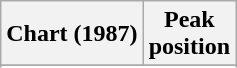<table class="wikitable sortable plainrowheaders">
<tr>
<th scope="col">Chart (1987)</th>
<th scope="col">Peak<br>position</th>
</tr>
<tr>
</tr>
<tr>
</tr>
<tr>
</tr>
<tr>
</tr>
<tr>
</tr>
<tr>
</tr>
<tr>
</tr>
</table>
